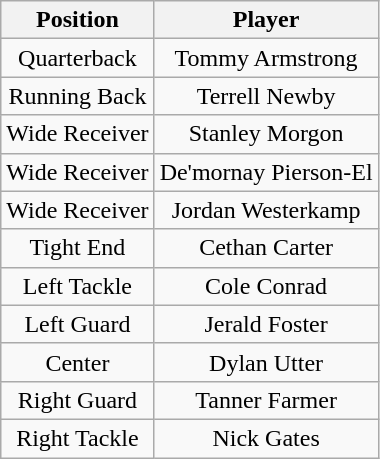<table class="wikitable" style="text-align: center;">
<tr>
<th>Position</th>
<th>Player</th>
</tr>
<tr>
<td>Quarterback</td>
<td>Tommy Armstrong</td>
</tr>
<tr>
<td>Running Back</td>
<td>Terrell Newby</td>
</tr>
<tr>
<td>Wide Receiver</td>
<td>Stanley Morgon</td>
</tr>
<tr>
<td>Wide Receiver</td>
<td>De'mornay Pierson-El</td>
</tr>
<tr>
<td>Wide Receiver</td>
<td>Jordan Westerkamp</td>
</tr>
<tr>
<td>Tight End</td>
<td>Cethan Carter</td>
</tr>
<tr>
<td>Left Tackle</td>
<td>Cole Conrad</td>
</tr>
<tr>
<td>Left Guard</td>
<td>Jerald Foster</td>
</tr>
<tr>
<td>Center</td>
<td>Dylan Utter</td>
</tr>
<tr>
<td>Right Guard</td>
<td>Tanner Farmer</td>
</tr>
<tr>
<td>Right Tackle</td>
<td>Nick Gates</td>
</tr>
</table>
